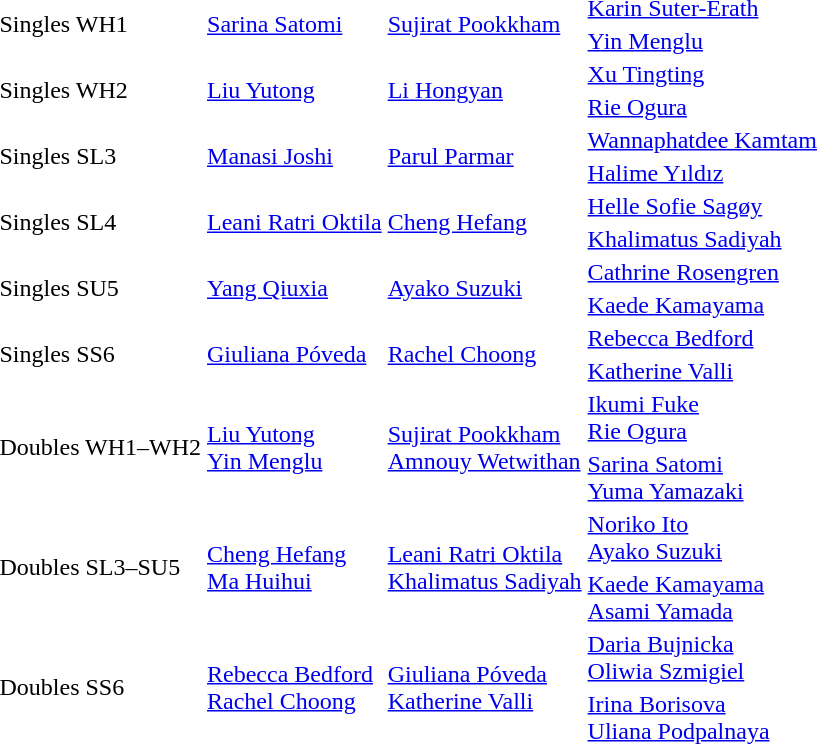<table>
<tr>
<td rowspan="2">Singles WH1<br></td>
<td rowspan="2"> <a href='#'>Sarina Satomi</a></td>
<td rowspan="2"> <a href='#'>Sujirat Pookkham</a></td>
<td> <a href='#'>Karin Suter-Erath</a></td>
</tr>
<tr>
<td> <a href='#'>Yin Menglu</a></td>
</tr>
<tr>
<td rowspan="2">Singles WH2<br></td>
<td rowspan="2"> <a href='#'>Liu Yutong</a></td>
<td rowspan="2"> <a href='#'>Li Hongyan</a></td>
<td> <a href='#'>Xu Tingting</a></td>
</tr>
<tr>
<td> <a href='#'>Rie Ogura</a></td>
</tr>
<tr>
<td rowspan="2">Singles SL3<br></td>
<td rowspan="2"> <a href='#'>Manasi Joshi</a></td>
<td rowspan="2"> <a href='#'>Parul Parmar</a></td>
<td> <a href='#'>Wannaphatdee Kamtam</a></td>
</tr>
<tr>
<td> <a href='#'>Halime Yıldız</a></td>
</tr>
<tr>
<td rowspan="2">Singles SL4<br></td>
<td rowspan="2"> <a href='#'>Leani Ratri Oktila</a></td>
<td rowspan="2"> <a href='#'>Cheng Hefang</a></td>
<td> <a href='#'>Helle Sofie Sagøy</a></td>
</tr>
<tr>
<td> <a href='#'>Khalimatus Sadiyah</a></td>
</tr>
<tr>
<td rowspan="2">Singles SU5<br></td>
<td rowspan="2"> <a href='#'>Yang Qiuxia</a></td>
<td rowspan="2"> <a href='#'>Ayako Suzuki</a></td>
<td> <a href='#'>Cathrine Rosengren</a></td>
</tr>
<tr>
<td> <a href='#'>Kaede Kamayama</a></td>
</tr>
<tr>
<td rowspan="2">Singles SS6<br></td>
<td rowspan="2"> <a href='#'>Giuliana Póveda</a></td>
<td rowspan="2"> <a href='#'>Rachel Choong</a></td>
<td> <a href='#'>Rebecca Bedford</a></td>
</tr>
<tr>
<td> <a href='#'>Katherine Valli</a></td>
</tr>
<tr>
<td rowspan="2">Doubles WH1–WH2<br></td>
<td rowspan="2"> <a href='#'>Liu Yutong</a><br> <a href='#'>Yin Menglu</a></td>
<td rowspan="2"> <a href='#'>Sujirat Pookkham</a><br> <a href='#'>Amnouy Wetwithan</a></td>
<td> <a href='#'>Ikumi Fuke</a><br> <a href='#'>Rie Ogura</a></td>
</tr>
<tr>
<td> <a href='#'>Sarina Satomi</a><br> <a href='#'>Yuma Yamazaki</a></td>
</tr>
<tr>
<td rowspan="2">Doubles SL3–SU5<br></td>
<td rowspan="2"> <a href='#'>Cheng Hefang</a><br> <a href='#'>Ma Huihui</a></td>
<td rowspan="2"> <a href='#'>Leani Ratri Oktila</a><br> <a href='#'>Khalimatus Sadiyah</a></td>
<td> <a href='#'>Noriko Ito</a><br> <a href='#'>Ayako Suzuki</a></td>
</tr>
<tr>
<td> <a href='#'>Kaede Kamayama</a><br> <a href='#'>Asami Yamada</a></td>
</tr>
<tr>
<td rowspan="2">Doubles SS6<br></td>
<td rowspan="2"> <a href='#'>Rebecca Bedford</a><br> <a href='#'>Rachel Choong</a></td>
<td rowspan="2"> <a href='#'>Giuliana Póveda</a><br> <a href='#'>Katherine Valli</a></td>
<td> <a href='#'>Daria Bujnicka</a><br> <a href='#'>Oliwia Szmigiel</a></td>
</tr>
<tr>
<td> <a href='#'>Irina Borisova</a><br> <a href='#'>Uliana Podpalnaya</a></td>
</tr>
</table>
